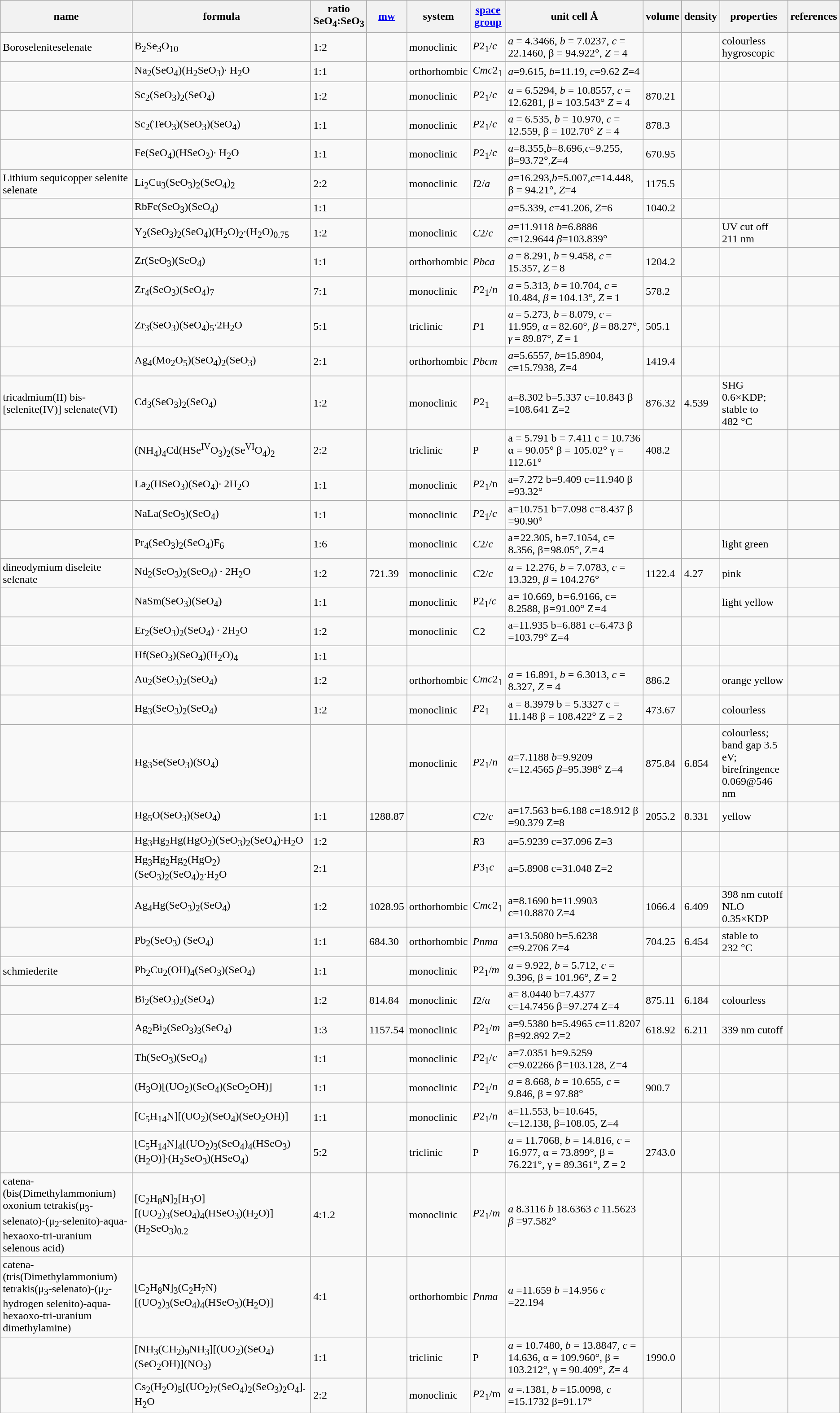<table class="wikitable">
<tr>
<th>name</th>
<th>formula</th>
<th>ratio<br>SeO<sub>4</sub>:SeO<sub>3</sub></th>
<th><a href='#'>mw</a></th>
<th>system</th>
<th><a href='#'>space group</a></th>
<th>unit cell Å</th>
<th>volume</th>
<th>density</th>
<th>properties</th>
<th>references</th>
</tr>
<tr>
<td>Boroseleniteselenate</td>
<td>B<sub>2</sub>Se<sub>3</sub>O<sub>10</sub></td>
<td>1:2</td>
<td></td>
<td>monoclinic</td>
<td><em>P</em>2<sub>1</sub>/<em>c</em></td>
<td><em>a</em> = 4.3466, <em>b</em> = 7.0237, <em>c</em> = 22.1460, β = 94.922°, <em>Z</em> = 4</td>
<td></td>
<td></td>
<td>colourless hygroscopic</td>
<td></td>
</tr>
<tr>
<td></td>
<td>Na<sub>2</sub>(SeO<sub>4</sub>)(H<sub>2</sub>SeO<sub>3</sub>)· H<sub>2</sub>O</td>
<td>1:1</td>
<td></td>
<td>orthorhombic</td>
<td><em>Cmc</em>2<sub>1</sub></td>
<td><em>a</em>=9.615, <em>b</em>=11.19, <em>c</em>=9.62 <em>Z</em>=4</td>
<td></td>
<td></td>
<td></td>
<td></td>
</tr>
<tr>
<td></td>
<td>Sc<sub>2</sub>(SeO<sub>3</sub>)<sub>2</sub>(SeO<sub>4</sub>)</td>
<td>1:2</td>
<td></td>
<td>monoclinic</td>
<td><em>P</em>2<sub>1</sub>/<em>c</em></td>
<td><em>a</em> = 6.5294, <em>b</em> = 10.8557, <em>c</em> = 12.6281, β = 103.543° <em>Z</em> = 4</td>
<td>870.21</td>
<td></td>
<td></td>
<td></td>
</tr>
<tr>
<td></td>
<td>Sc<sub>2</sub>(TeO<sub>3</sub>)(SeO<sub>3</sub>)(SeO<sub>4</sub>)</td>
<td>1:1</td>
<td></td>
<td>monoclinic</td>
<td><em>P</em>2<sub>1</sub>/<em>c</em></td>
<td><em>a</em> = 6.535, <em>b</em> = 10.970, <em>c</em> = 12.559, β = 102.70° <em>Z</em> = 4</td>
<td>878.3</td>
<td></td>
<td></td>
<td></td>
</tr>
<tr>
<td></td>
<td>Fe(SeO<sub>4</sub>)(HSeO<sub>3</sub>)· H<sub>2</sub>O</td>
<td>1:1</td>
<td></td>
<td>monoclinic</td>
<td><em>P</em>2<sub>1</sub>/<em>c</em></td>
<td><em>a</em>=8.355,<em>b</em>=8.696,<em>c</em>=9.255, β=93.72°,<em>Z</em>=4</td>
<td>670.95</td>
<td></td>
<td></td>
<td></td>
</tr>
<tr>
<td>Lithium sequicopper selenite selenate</td>
<td>Li<sub>2</sub>Cu<sub>3</sub>(SeO<sub>3</sub>)<sub>2</sub>(SeO<sub>4</sub>)<sub>2</sub></td>
<td>2:2</td>
<td></td>
<td>monoclinic</td>
<td><em>I</em>2/<em>a</em></td>
<td><em>a</em>=16.293,<em>b</em>=5.007,<em>c</em>=14.448, β = 94.21°, <em>Z</em>=4</td>
<td>1175.5</td>
<td></td>
<td></td>
<td></td>
</tr>
<tr>
<td></td>
<td>RbFe(SeO<sub>3</sub>)(SeO<sub>4</sub>)</td>
<td>1:1</td>
<td></td>
<td></td>
<td></td>
<td><em>a</em>=5.339, <em>c</em>=41.206, <em>Z</em>=6</td>
<td>1040.2</td>
<td></td>
<td></td>
<td></td>
</tr>
<tr>
<td></td>
<td>Y<sub>2</sub>(SeO<sub>3</sub>)<sub>2</sub>(SeO<sub>4</sub>)(H<sub>2</sub>O)<sub>2</sub>·(H<sub>2</sub>O)<sub>0.75</sub></td>
<td>1:2</td>
<td></td>
<td>monoclinic</td>
<td><em>C</em>2/<em>c</em></td>
<td><em>a</em>=11.9118 <em>b</em>=6.8886 <em>c</em>=12.9644 <em>β</em>=103.839°</td>
<td></td>
<td></td>
<td>UV cut off 211 nm</td>
<td></td>
</tr>
<tr>
<td></td>
<td>Zr(SeO<sub>3</sub>)(SeO<sub>4</sub>)</td>
<td>1:1</td>
<td></td>
<td>orthorhombic</td>
<td><em>Pbca</em></td>
<td><em>a</em> = 8.291, <em>b </em>= 9.458, <em>c</em> = 15.357, <em>Z</em> = 8</td>
<td>1204.2</td>
<td></td>
<td></td>
<td></td>
</tr>
<tr>
<td></td>
<td>Zr<sub>4</sub>(SeO<sub>3</sub>)(SeO<sub>4</sub>)<sub>7</sub></td>
<td>7:1</td>
<td></td>
<td>monoclinic</td>
<td><em>P</em>2<sub>1</sub>/<em>n</em></td>
<td><em>a</em> = 5.313, <em>b</em> = 10.704, <em>c</em> = 10.484, <em>β</em> = 104.13°, <em>Z</em> = 1</td>
<td>578.2</td>
<td></td>
<td></td>
<td></td>
</tr>
<tr>
<td></td>
<td>Zr<sub>3</sub>(SeO<sub>3</sub>)(SeO<sub>4</sub>)<sub>5</sub>·2H<sub>2</sub>O</td>
<td>5:1</td>
<td></td>
<td>triclinic</td>
<td><em>P</em>1</td>
<td><em>a</em> = 5.273, <em>b</em> = 8.079, <em>c</em> = 11.959, <em>α</em> = 82.60°, <em>β</em> = 88.27°, <em>γ</em> = 89.87°, <em>Z</em> = 1</td>
<td>505.1</td>
<td></td>
<td></td>
<td></td>
</tr>
<tr>
<td></td>
<td>Ag<sub>4</sub>(Mo<sub>2</sub>O<sub>5</sub>)(SeO<sub>4</sub>)<sub>2</sub>(SeO<sub>3</sub>)</td>
<td>2:1</td>
<td></td>
<td>orthorhombic</td>
<td><em>Pbcm</em></td>
<td><em>a</em>=5.6557, <em>b</em>=15.8904, <em>c</em>=15.7938, <em>Z</em>=4</td>
<td>1419.4</td>
<td></td>
<td></td>
<td></td>
</tr>
<tr>
<td>tricadmium(II) bis-[selenite(IV)] selenate(VI)</td>
<td>Cd<sub>3</sub>(SeO<sub>3</sub>)<sub>2</sub>(SeO<sub>4</sub>)</td>
<td>1:2</td>
<td></td>
<td>monoclinic</td>
<td><em>P</em>2<sub>1</sub></td>
<td>a=8.302 b=5.337 c=10.843 β =108.641 Z=2</td>
<td>876.32</td>
<td>4.539</td>
<td>SHG 0.6×KDP; stable to 482 °C</td>
<td></td>
</tr>
<tr>
<td></td>
<td>(NH<sub>4</sub>)<sub>4</sub>Cd(HSe<sup>IV</sup>O<sub>3</sub>)<sub>2</sub>(Se<sup>VI</sup>O<sub>4</sub>)<sub>2</sub></td>
<td>2:2</td>
<td></td>
<td>triclinic</td>
<td>P</td>
<td>a = 5.791 b = 7.411 c = 10.736 α = 90.05° β = 105.02° γ = 112.61°</td>
<td>408.2</td>
<td></td>
<td></td>
<td></td>
</tr>
<tr>
<td></td>
<td>La<sub>2</sub>(HSeO<sub>3</sub>)(SeO<sub>4</sub>)· 2H<sub>2</sub>O</td>
<td>1:1</td>
<td></td>
<td>monoclinic</td>
<td><em>P</em>2<sub>1</sub>/n</td>
<td>a=7.272 b=9.409 c=11.940 β =93.32°</td>
<td></td>
<td></td>
<td></td>
<td></td>
</tr>
<tr>
<td></td>
<td>NaLa(SeO<sub>3</sub>)(SeO<sub>4</sub>)</td>
<td>1:1</td>
<td></td>
<td>monoclinic</td>
<td><em>P</em>2<sub>1</sub>/<em>c</em></td>
<td>a=10.751 b=7.098 c=8.437 β =90.90°</td>
<td></td>
<td></td>
<td></td>
<td></td>
</tr>
<tr>
<td></td>
<td>Pr<sub>4</sub>(SeO<sub>3</sub>)<sub>2</sub>(SeO<sub>4</sub>)F<sub>6</sub></td>
<td>1:6</td>
<td></td>
<td>monoclinic</td>
<td><em>C</em>2/<em>c</em></td>
<td>a = 22.305, b = 7.1054, c = 8.356, β = 98.05°, Z = 4</td>
<td></td>
<td></td>
<td>light green</td>
<td></td>
</tr>
<tr>
<td>dineodymium diseleite selenate</td>
<td>Nd<sub>2</sub>(SeO<sub>3</sub>)<sub>2</sub>(SeO<sub>4</sub>) · 2H<sub>2</sub>O</td>
<td>1:2</td>
<td>721.39</td>
<td>monoclinic</td>
<td><em>C</em>2/<em>c</em></td>
<td><em>a</em> = 12.276, <em>b</em> = 7.0783, <em>c</em> = 13.329, <em>β</em> = 104.276°</td>
<td>1122.4</td>
<td>4.27</td>
<td>pink</td>
<td></td>
</tr>
<tr>
<td></td>
<td>NaSm(SeO<sub>3</sub>)(SeO<sub>4</sub>)</td>
<td>1:1</td>
<td></td>
<td>monoclinic</td>
<td>P2<sub>1</sub>/<em>c</em></td>
<td>a = 10.669, b = 6.9166, c = 8.2588, β = 91.00° Z = 4</td>
<td></td>
<td></td>
<td>light yellow</td>
<td></td>
</tr>
<tr>
<td></td>
<td>Er<sub>2</sub>(SeO<sub>3</sub>)<sub>2</sub>(SeO<sub>4</sub>) · 2H<sub>2</sub>O</td>
<td>1:2</td>
<td></td>
<td>monoclinic</td>
<td>C2</td>
<td>a=11.935 b=6.881 c=6.473 β =103.79° Z=4</td>
<td></td>
<td></td>
<td></td>
<td></td>
</tr>
<tr>
<td></td>
<td>Hf(SeO<sub>3</sub>)(SeO<sub>4</sub>)(H<sub>2</sub>O)<sub>4</sub></td>
<td>1:1</td>
<td></td>
<td></td>
<td></td>
<td></td>
<td></td>
<td></td>
<td></td>
<td></td>
</tr>
<tr>
<td></td>
<td>Au<sub>2</sub>(SeO<sub>3</sub>)<sub>2</sub>(SeO<sub>4</sub>)</td>
<td>1:2</td>
<td></td>
<td>orthorhombic</td>
<td><em>Cmc</em>2<sub>1</sub></td>
<td><em>a</em> = 16.891, <em>b</em> = 6.3013, <em>c</em> = 8.327, <em>Z</em> = 4</td>
<td>886.2</td>
<td></td>
<td>orange yellow</td>
<td></td>
</tr>
<tr>
<td></td>
<td>Hg<sub>3</sub>(SeO<sub>3</sub>)<sub>2</sub>(SeO<sub>4</sub>)</td>
<td>1:2</td>
<td></td>
<td>monoclinic</td>
<td><em>P</em>2<sub>1</sub></td>
<td>a = 8.3979 b = 5.3327 c = 11.148 β = 108.422° Z = 2</td>
<td>473.67</td>
<td></td>
<td>colourless</td>
<td></td>
</tr>
<tr>
<td></td>
<td>Hg<sub>3</sub>Se(SeO<sub>3</sub>)(SO<sub>4</sub>)</td>
<td></td>
<td></td>
<td>monoclinic</td>
<td><em>P</em>2<sub>1</sub>/<em>n</em></td>
<td><em>a</em>=7.1188 <em>b</em>=9.9209 <em>c</em>=12.4565 <em>β</em>=95.398° Z=4</td>
<td>875.84</td>
<td>6.854</td>
<td>colourless; band gap 3.5 eV; birefringence 0.069@546 nm</td>
<td></td>
</tr>
<tr>
<td></td>
<td>Hg<sub>5</sub>O(SeO<sub>3</sub>)(SeO<sub>4</sub>)</td>
<td>1:1</td>
<td>1288.87</td>
<td></td>
<td><em>C</em>2/<em>c</em></td>
<td>a=17.563 b=6.188 c=18.912 β =90.379 Z=8</td>
<td>2055.2</td>
<td>8.331</td>
<td>yellow</td>
<td></td>
</tr>
<tr>
<td></td>
<td>Hg<sub>3</sub>Hg<sub>2</sub>Hg(HgO<sub>2</sub>)(SeO<sub>3</sub>)<sub>2</sub>(SeO<sub>4</sub>)·H<sub>2</sub>O</td>
<td>1:2</td>
<td></td>
<td></td>
<td><em>R</em>3</td>
<td>a=5.9239 c=37.096 Z=3</td>
<td></td>
<td></td>
<td></td>
<td></td>
</tr>
<tr>
<td></td>
<td>Hg<sub>3</sub>Hg<sub>2</sub>Hg<sub>2</sub>(HgO<sub>2</sub>)(SeO<sub>3</sub>)<sub>2</sub>(SeO<sub>4</sub>)<sub>2</sub>·H<sub>2</sub>O</td>
<td>2:1</td>
<td></td>
<td></td>
<td><em>P</em>3<sub>1</sub><em>c</em></td>
<td>a=5.8908 c=31.048 Z=2</td>
<td></td>
<td></td>
<td></td>
<td></td>
</tr>
<tr>
<td></td>
<td>Ag<sub>4</sub>Hg(SeO<sub>3</sub>)<sub>2</sub>(SeO<sub>4</sub>)</td>
<td>1:2</td>
<td>1028.95</td>
<td>orthorhombic</td>
<td><em>Cmc</em>2<sub>1</sub></td>
<td>a=8.1690 b=11.9903 c=10.8870 Z=4</td>
<td>1066.4</td>
<td>6.409</td>
<td>398 nm cutoff NLO 0.35×KDP</td>
<td></td>
</tr>
<tr>
<td></td>
<td>Pb<sub>2</sub>(SeO<sub>3</sub>) (SeO<sub>4</sub>)</td>
<td>1:1</td>
<td>684.30</td>
<td>orthorhombic</td>
<td><em>Pnma</em></td>
<td>a=13.5080 b=5.6238 c=9.2706 Z=4</td>
<td>704.25</td>
<td>6.454</td>
<td>stable to 232 °C</td>
<td></td>
</tr>
<tr>
<td>schmiederite</td>
<td>Pb<sub>2</sub>Cu<sub>2</sub>(OH)<sub>4</sub>(SeO<sub>3</sub>)(SeO<sub>4</sub>)</td>
<td>1:1</td>
<td></td>
<td>monoclinic</td>
<td>P2<sub>1</sub>/<em>m</em></td>
<td><em>a</em> = 9.922, <em>b</em> = 5.712, <em>c</em> = 9.396, β = 101.96°, <em>Z</em> = 2</td>
<td></td>
<td></td>
<td></td>
<td></td>
</tr>
<tr>
<td></td>
<td>Bi<sub>2</sub>(SeO<sub>3</sub>)<sub>2</sub>(SeO<sub>4</sub>)</td>
<td>1:2</td>
<td>814.84</td>
<td>monoclinic</td>
<td><em>I</em>2/<em>a</em></td>
<td>a= 8.0440 b=7.4377 c=14.7456 β =97.274 Z=4</td>
<td>875.11</td>
<td>6.184</td>
<td>colourless</td>
<td></td>
</tr>
<tr>
<td></td>
<td>Ag<sub>2</sub>Bi<sub>2</sub>(SeO<sub>3</sub>)<sub>3</sub>(SeO<sub>4</sub>)</td>
<td>1:3</td>
<td>1157.54</td>
<td>monoclinic</td>
<td><em>P</em>2<sub>1</sub>/<em>m</em></td>
<td>a=9.5380 b=5.4965  c=11.8207 β =92.892 Z=2</td>
<td>618.92</td>
<td>6.211</td>
<td>339 nm cutoff</td>
<td></td>
</tr>
<tr>
<td></td>
<td>Th(SeO<sub>3</sub>)(SeO<sub>4</sub>)</td>
<td>1:1</td>
<td></td>
<td>monoclinic</td>
<td><em>P</em>2<sub>1</sub>/<em>c</em></td>
<td>a=7.0351 b=9.5259 c=9.02266 β =103.128, Z=4</td>
<td></td>
<td></td>
<td></td>
<td></td>
</tr>
<tr>
<td></td>
<td>(H<sub>3</sub>O)[(UO<sub>2</sub>)(SeO<sub>4</sub>)(SeO<sub>2</sub>OH)]</td>
<td>1:1</td>
<td></td>
<td>monoclinic</td>
<td><em>P</em>2<sub>1</sub>/<em>n</em></td>
<td><em>a</em> = 8.668, <em>b</em> = 10.655, <em>c</em> = 9.846, β = 97.88°</td>
<td>900.7</td>
<td></td>
<td></td>
<td></td>
</tr>
<tr>
<td></td>
<td>[C<sub>5</sub>H<sub>14</sub>N][(UO<sub>2</sub>)(SeO<sub>4</sub>)(SeO<sub>2</sub>OH)]</td>
<td>1:1</td>
<td></td>
<td>monoclinic</td>
<td><em>P</em>2<sub>1</sub>/<em>n</em></td>
<td>a=11.553, b=10.645, c=12.138, β=108.05, Z=4</td>
<td></td>
<td></td>
<td></td>
<td></td>
</tr>
<tr>
<td></td>
<td>[C<sub>5</sub>H<sub>14</sub>N]<sub>4</sub>[(UO<sub>2</sub>)<sub>3</sub>(SeO<sub>4</sub>)<sub>4</sub>(HSeO<sub>3</sub>)(H<sub>2</sub>O)]·(H<sub>2</sub>SeO<sub>3</sub>)(HSeO<sub>4</sub>)</td>
<td>5:2</td>
<td></td>
<td>triclinic</td>
<td>P</td>
<td><em>a</em> = 11.7068, <em>b</em> = 14.816, <em>c</em> = 16.977, α = 73.899°, β = 76.221°, γ = 89.361°, <em>Z</em> = 2</td>
<td>2743.0</td>
<td></td>
<td></td>
<td></td>
</tr>
<tr>
<td>catena-(bis(Dimethylammonium) oxonium tetrakis(μ<sub>3</sub>-selenato)-(μ<sub>2</sub>-selenito)-aqua-hexaoxo-tri-uranium selenous acid)</td>
<td>[C<sub>2</sub>H<sub>8</sub>N]<sub>2</sub>[H<sub>3</sub>O][(UO<sub>2</sub>)<sub>3</sub>(SeO<sub>4</sub>)<sub>4</sub>(HSeO<sub>3</sub>)(H<sub>2</sub>O)](H<sub>2</sub>SeO<sub>3</sub>)<sub>0.2</sub></td>
<td>4:1.2</td>
<td></td>
<td>monoclinic</td>
<td><em>P</em>2<sub>1</sub>/<em>m</em></td>
<td><em>a</em> 8.3116 <em>b</em> 18.6363 <em>c</em> 11.5623 <em>β</em> =97.582°</td>
<td></td>
<td></td>
<td></td>
<td></td>
</tr>
<tr>
<td>catena-(tris(Dimethylammonium) tetrakis(μ<sub>3</sub>-selenato)-(μ<sub>2</sub>-hydrogen selenito)-aqua-hexaoxo-tri-uranium dimethylamine)</td>
<td>[C<sub>2</sub>H<sub>8</sub>N]<sub>3</sub>(C<sub>2</sub>H<sub>7</sub>N)[(UO<sub>2</sub>)<sub>3</sub>(SeO<sub>4</sub>)<sub>4</sub>(HSeO<sub>3</sub>)(H<sub>2</sub>O)]</td>
<td>4:1</td>
<td></td>
<td>orthorhombic</td>
<td><em>Pnma</em></td>
<td><em>a</em> =11.659 <em>b</em> =14.956 <em>c</em> =22.194</td>
<td></td>
<td></td>
<td></td>
<td></td>
</tr>
<tr>
<td></td>
<td>[NH<sub>3</sub>(CH<sub>2</sub>)<sub>9</sub>NH<sub>3</sub>][(UO<sub>2</sub>)(SeO<sub>4</sub>)(SeO<sub>2</sub>OH)](NO<sub>3</sub>)</td>
<td>1:1</td>
<td></td>
<td>triclinic</td>
<td>P</td>
<td><em>a</em> = 10.7480, <em>b</em> = 13.8847, <em>c</em> = 14.636, α = 109.960°, β = 103.212°, γ = 90.409°, <em>Z</em>= 4</td>
<td>1990.0</td>
<td></td>
<td></td>
<td></td>
</tr>
<tr>
<td></td>
<td>Cs<sub>2</sub>(H<sub>2</sub>O)<sub>5</sub>[(UO<sub>2</sub>)<sub>7</sub>(SeO<sub>4</sub>)<sub>2</sub>(SeO<sub>3</sub>)<sub>2</sub>O<sub>4</sub>]. H<sub>2</sub>O</td>
<td>2:2</td>
<td></td>
<td>monoclinic</td>
<td><em>P</em>2<sub>1</sub>/m</td>
<td><em>a</em> =.1381, <em>b</em> =15.0098, <em>c</em> =15.1732 β=91.17°</td>
<td></td>
<td></td>
<td></td>
<td></td>
</tr>
</table>
